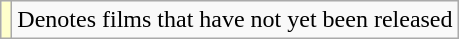<table class="wikitable sortable">
<tr>
<td style="background:#FFFFCC;"></td>
<td>Denotes films that have not yet been released</td>
</tr>
</table>
